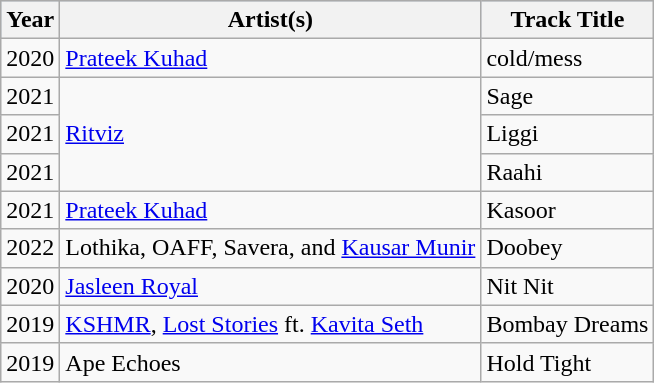<table class="wikitable sortable">
<tr style="background:#b0c4de; text-align:center;">
<th>Year</th>
<th>Artist(s)</th>
<th>Track Title</th>
</tr>
<tr>
<td>2020</td>
<td><a href='#'>Prateek Kuhad</a></td>
<td>cold/mess</td>
</tr>
<tr>
<td>2021</td>
<td rowspan="3"><a href='#'>Ritviz</a></td>
<td>Sage</td>
</tr>
<tr>
<td>2021</td>
<td>Liggi</td>
</tr>
<tr>
<td>2021</td>
<td>Raahi</td>
</tr>
<tr>
<td>2021</td>
<td><a href='#'>Prateek Kuhad</a></td>
<td>Kasoor</td>
</tr>
<tr>
<td>2022</td>
<td>Lothika, OAFF, Savera, and <a href='#'>Kausar Munir</a></td>
<td>⁠Doobey</td>
</tr>
<tr>
<td>2020</td>
<td><a href='#'>Jasleen Royal</a></td>
<td>Nit Nit</td>
</tr>
<tr>
<td>2019</td>
<td><a href='#'>KSHMR</a>, <a href='#'>Lost Stories</a> ft. <a href='#'>Kavita Seth</a></td>
<td>Bombay Dreams</td>
</tr>
<tr>
<td>2019</td>
<td>Ape Echoes</td>
<td>⁠Hold Tight</td>
</tr>
</table>
